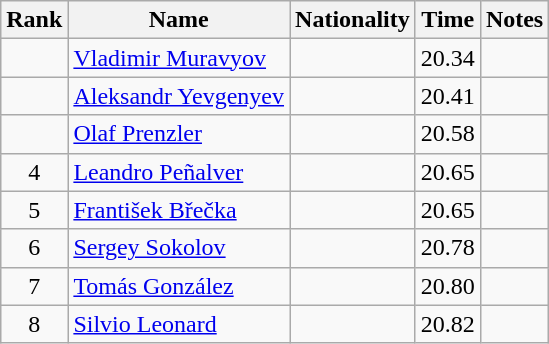<table class="wikitable sortable" style="text-align:center">
<tr>
<th>Rank</th>
<th>Name</th>
<th>Nationality</th>
<th>Time</th>
<th>Notes</th>
</tr>
<tr>
<td></td>
<td align="left"><a href='#'>Vladimir Muravyov</a></td>
<td align=left></td>
<td>20.34</td>
<td></td>
</tr>
<tr>
<td></td>
<td align="left"><a href='#'>Aleksandr Yevgenyev</a></td>
<td align=left></td>
<td>20.41</td>
<td></td>
</tr>
<tr>
<td></td>
<td align="left"><a href='#'>Olaf Prenzler</a></td>
<td align=left></td>
<td>20.58</td>
<td></td>
</tr>
<tr>
<td>4</td>
<td align="left"><a href='#'>Leandro Peñalver</a></td>
<td align=left></td>
<td>20.65</td>
<td></td>
</tr>
<tr>
<td>5</td>
<td align="left"><a href='#'>František Břečka</a></td>
<td align=left></td>
<td>20.65</td>
<td></td>
</tr>
<tr>
<td>6</td>
<td align="left"><a href='#'>Sergey Sokolov</a></td>
<td align=left></td>
<td>20.78</td>
<td></td>
</tr>
<tr>
<td>7</td>
<td align="left"><a href='#'>Tomás González</a></td>
<td align=left></td>
<td>20.80</td>
<td></td>
</tr>
<tr>
<td>8</td>
<td align="left"><a href='#'>Silvio Leonard</a></td>
<td align=left></td>
<td>20.82</td>
<td></td>
</tr>
</table>
